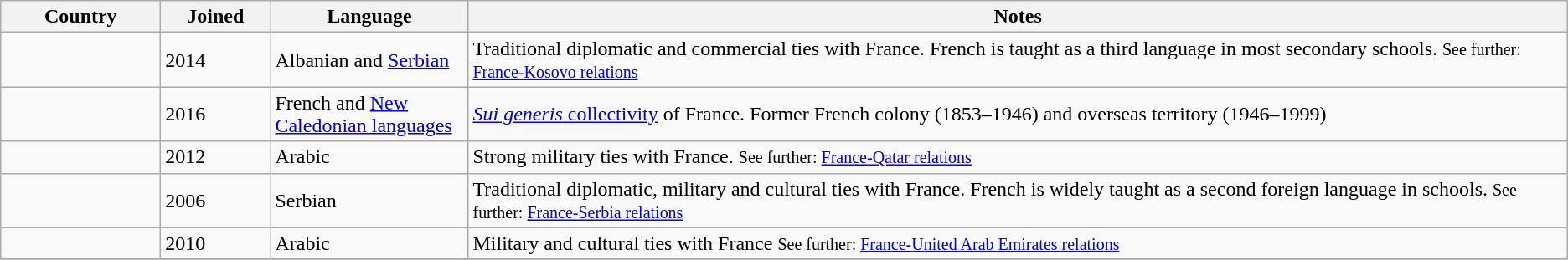<table class="wikitable sortable">
<tr>
<th style="width:120px;">Country</th>
<th width="80">Joined</th>
<th style="width:150px;">Language</th>
<th>Notes</th>
</tr>
<tr>
<td></td>
<td>2014</td>
<td>Albanian and <a href='#'>Serbian</a></td>
<td>Traditional diplomatic and commercial ties with France. French is taught as a third language in most secondary schools. <small>See further: <a href='#'>France-Kosovo relations</a></small></td>
</tr>
<tr>
<td></td>
<td>2016</td>
<td>French and <a href='#'>New Caledonian languages</a></td>
<td><a href='#'><em>Sui generis</em> collectivity</a> of France. Former French colony (1853–1946) and overseas territory (1946–1999)</td>
</tr>
<tr>
<td></td>
<td>2012</td>
<td>Arabic</td>
<td>Strong military ties with France. <small>See further: <a href='#'>France-Qatar relations</a></small></td>
</tr>
<tr>
<td></td>
<td>2006</td>
<td>Serbian</td>
<td>Traditional diplomatic, military and cultural ties with France. French is widely taught as a second foreign language in schools. <small>See further: <a href='#'>France-Serbia relations</a></small></td>
</tr>
<tr>
<td></td>
<td>2010</td>
<td>Arabic</td>
<td>Military and cultural ties with France <small>See further: <a href='#'>France-United Arab Emirates relations</a></small></td>
</tr>
<tr>
</tr>
</table>
